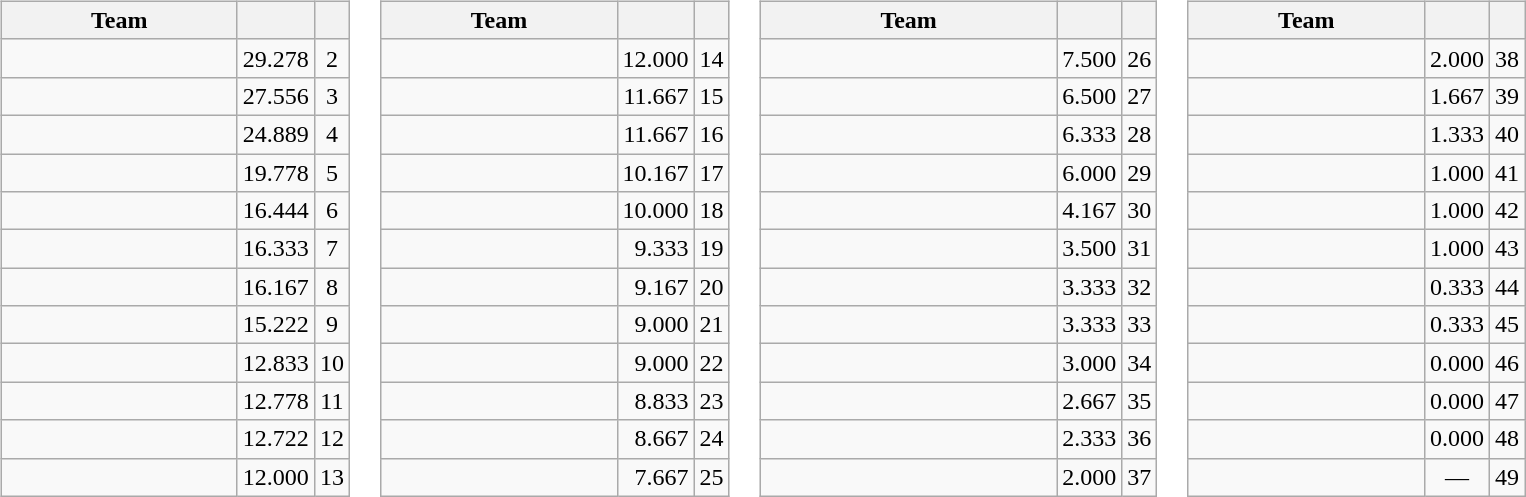<table>
<tr valign=top>
<td><br><table class="wikitable">
<tr>
<th width=150>Team</th>
<th></th>
<th></th>
</tr>
<tr>
<td></td>
<td align=right>29.278</td>
<td align=center>2</td>
</tr>
<tr>
<td></td>
<td align=right>27.556</td>
<td align=center>3</td>
</tr>
<tr>
<td></td>
<td align=right>24.889</td>
<td align=center>4</td>
</tr>
<tr>
<td></td>
<td align=right>19.778</td>
<td align=center>5</td>
</tr>
<tr>
<td></td>
<td align=right>16.444</td>
<td align=center>6</td>
</tr>
<tr>
<td></td>
<td align=right>16.333</td>
<td align=center>7</td>
</tr>
<tr>
<td></td>
<td align=right>16.167</td>
<td align=center>8</td>
</tr>
<tr>
<td></td>
<td align=right>15.222</td>
<td align=center>9</td>
</tr>
<tr>
<td></td>
<td align=right>12.833</td>
<td align=center>10</td>
</tr>
<tr>
<td></td>
<td align=right>12.778</td>
<td align=center>11</td>
</tr>
<tr>
<td></td>
<td align=right>12.722</td>
<td align=center>12</td>
</tr>
<tr>
<td></td>
<td align=right>12.000</td>
<td align=center>13</td>
</tr>
</table>
</td>
<td><br><table class="wikitable">
<tr>
<th width=150>Team</th>
<th></th>
<th></th>
</tr>
<tr>
<td></td>
<td align=right>12.000</td>
<td align=center>14</td>
</tr>
<tr>
<td></td>
<td align=right>11.667</td>
<td align=center>15</td>
</tr>
<tr>
<td></td>
<td align=right>11.667</td>
<td align=center>16</td>
</tr>
<tr>
<td></td>
<td align=right>10.167</td>
<td align=center>17</td>
</tr>
<tr>
<td></td>
<td align=right>10.000</td>
<td align=center>18</td>
</tr>
<tr>
<td></td>
<td align=right>9.333</td>
<td align=center>19</td>
</tr>
<tr>
<td></td>
<td align=right>9.167</td>
<td align=center>20</td>
</tr>
<tr>
<td></td>
<td align=right>9.000</td>
<td align=center>21</td>
</tr>
<tr>
<td></td>
<td align=right>9.000</td>
<td align=center>22</td>
</tr>
<tr>
<td></td>
<td align=right>8.833</td>
<td align=center>23</td>
</tr>
<tr>
<td></td>
<td align=right>8.667</td>
<td align=center>24</td>
</tr>
<tr>
<td></td>
<td align=right>7.667</td>
<td align=center>25</td>
</tr>
</table>
</td>
<td><br><table class="wikitable">
<tr>
<th width=190>Team</th>
<th></th>
<th></th>
</tr>
<tr>
<td></td>
<td align=right>7.500</td>
<td align=center>26</td>
</tr>
<tr>
<td></td>
<td align=right>6.500</td>
<td align=center>27</td>
</tr>
<tr>
<td></td>
<td align=right>6.333</td>
<td align=center>28</td>
</tr>
<tr>
<td></td>
<td align=right>6.000</td>
<td align=center>29</td>
</tr>
<tr>
<td></td>
<td align=right>4.167</td>
<td align=center>30</td>
</tr>
<tr>
<td></td>
<td align=right>3.500</td>
<td align=center>31</td>
</tr>
<tr>
<td></td>
<td align=right>3.333</td>
<td align=center>32</td>
</tr>
<tr>
<td></td>
<td align=right>3.333</td>
<td align=center>33</td>
</tr>
<tr>
<td></td>
<td align=right>3.000</td>
<td align=center>34</td>
</tr>
<tr>
<td></td>
<td align=right>2.667</td>
<td align=center>35</td>
</tr>
<tr>
<td></td>
<td align=right>2.333</td>
<td align=center>36</td>
</tr>
<tr>
<td></td>
<td align=right>2.000</td>
<td align=center>37</td>
</tr>
</table>
</td>
<td><br><table class="wikitable">
<tr>
<th width=150>Team</th>
<th></th>
<th></th>
</tr>
<tr>
<td></td>
<td align=right>2.000</td>
<td align=center>38</td>
</tr>
<tr>
<td></td>
<td align=right>1.667</td>
<td align=center>39</td>
</tr>
<tr>
<td></td>
<td align=right>1.333</td>
<td align=center>40</td>
</tr>
<tr>
<td></td>
<td align=right>1.000</td>
<td align=center>41</td>
</tr>
<tr>
<td></td>
<td align=right>1.000</td>
<td align=center>42</td>
</tr>
<tr>
<td></td>
<td align=right>1.000</td>
<td align=center>43</td>
</tr>
<tr>
<td></td>
<td align=right>0.333</td>
<td align=center>44</td>
</tr>
<tr>
<td></td>
<td align=right>0.333</td>
<td align=center>45</td>
</tr>
<tr>
<td></td>
<td align=right>0.000</td>
<td align=center>46</td>
</tr>
<tr>
<td></td>
<td align=right>0.000</td>
<td align=center>47</td>
</tr>
<tr>
<td></td>
<td align=right>0.000</td>
<td align=center>48</td>
</tr>
<tr>
<td></td>
<td align=center>—</td>
<td align=center>49</td>
</tr>
</table>
</td>
</tr>
</table>
